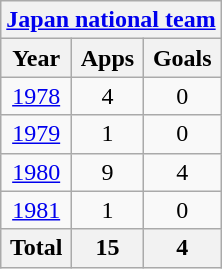<table class="wikitable" style="text-align:center">
<tr>
<th colspan=3><a href='#'>Japan national team</a></th>
</tr>
<tr>
<th>Year</th>
<th>Apps</th>
<th>Goals</th>
</tr>
<tr>
<td><a href='#'>1978</a></td>
<td>4</td>
<td>0</td>
</tr>
<tr>
<td><a href='#'>1979</a></td>
<td>1</td>
<td>0</td>
</tr>
<tr>
<td><a href='#'>1980</a></td>
<td>9</td>
<td>4</td>
</tr>
<tr>
<td><a href='#'>1981</a></td>
<td>1</td>
<td>0</td>
</tr>
<tr>
<th>Total</th>
<th>15</th>
<th>4</th>
</tr>
</table>
